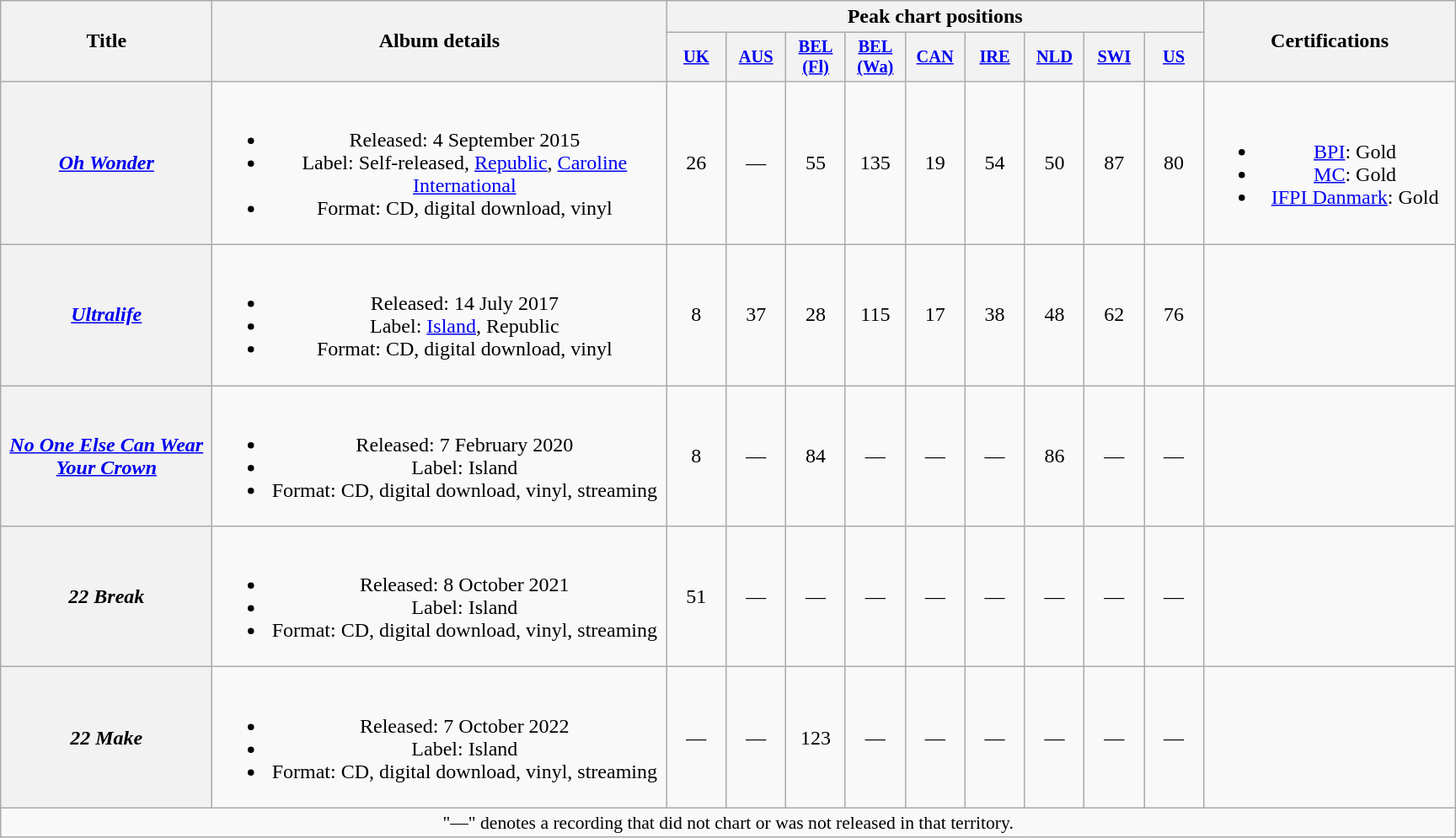<table class="wikitable plainrowheaders" style="text-align:center;">
<tr>
<th scope="col" rowspan="2" style="width:10em;">Title</th>
<th scope="col" rowspan="2" style="width:22em;">Album details</th>
<th scope="col" colspan="9">Peak chart positions</th>
<th scope="col" rowspan="2" style="width:12em;">Certifications</th>
</tr>
<tr>
<th scope="col" style="width:3em;font-size:85%;"><a href='#'>UK</a><br></th>
<th scope="col" style="width:3em;font-size:85%;"><a href='#'>AUS</a><br></th>
<th scope="col" style="width:3em;font-size:85%;"><a href='#'>BEL<br>(Fl)</a><br></th>
<th scope="col" style="width:3em;font-size:85%;"><a href='#'>BEL<br>(Wa)</a><br></th>
<th scope="col" style="width:3em;font-size:85%;"><a href='#'>CAN</a><br></th>
<th scope="col" style="width:3em;font-size:85%;"><a href='#'>IRE</a><br></th>
<th scope="col" style="width:3em;font-size:85%;"><a href='#'>NLD</a><br></th>
<th scope="col" style="width:3em;font-size:85%;"><a href='#'>SWI</a><br></th>
<th scope="col" style="width:3em;font-size:85%;"><a href='#'>US</a><br></th>
</tr>
<tr>
<th scope="row"><em><a href='#'>Oh Wonder</a></em></th>
<td><br><ul><li>Released: 4 September 2015</li><li>Label: Self-released, <a href='#'>Republic</a>, <a href='#'>Caroline International</a></li><li>Format: CD, digital download, vinyl</li></ul></td>
<td>26</td>
<td>—</td>
<td>55</td>
<td>135</td>
<td>19</td>
<td>54</td>
<td>50</td>
<td>87</td>
<td>80</td>
<td><br><ul><li><a href='#'>BPI</a>: Gold</li><li><a href='#'>MC</a>: Gold</li><li><a href='#'>IFPI Danmark</a>: Gold</li></ul></td>
</tr>
<tr>
<th scope="row"><em><a href='#'>Ultralife</a></em></th>
<td><br><ul><li>Released: 14 July 2017</li><li>Label: <a href='#'>Island</a>, Republic</li><li>Format: CD, digital download, vinyl</li></ul></td>
<td>8</td>
<td>37</td>
<td>28</td>
<td>115</td>
<td>17</td>
<td>38</td>
<td>48</td>
<td>62</td>
<td>76</td>
<td></td>
</tr>
<tr>
<th scope="row"><em><a href='#'>No One Else Can Wear Your Crown</a></em></th>
<td><br><ul><li>Released: 7 February 2020</li><li>Label: Island</li><li>Format: CD, digital download, vinyl, streaming</li></ul></td>
<td>8</td>
<td>—</td>
<td>84</td>
<td>—</td>
<td>—</td>
<td>—</td>
<td>86</td>
<td>—</td>
<td>—</td>
<td></td>
</tr>
<tr>
<th scope="row"><em>22 Break</em></th>
<td><br><ul><li>Released: 8 October 2021</li><li>Label: Island</li><li>Format: CD, digital download, vinyl, streaming</li></ul></td>
<td>51</td>
<td>—</td>
<td>—</td>
<td>—</td>
<td>—</td>
<td>—</td>
<td>—</td>
<td>—</td>
<td>—</td>
<td></td>
</tr>
<tr>
<th scope="row"><em>22 Make</em></th>
<td><br><ul><li>Released: 7 October 2022</li><li>Label: Island</li><li>Format: CD, digital download, vinyl, streaming</li></ul></td>
<td>—</td>
<td>—</td>
<td>123</td>
<td>—</td>
<td>—</td>
<td>—</td>
<td>—</td>
<td>—</td>
<td>—</td>
<td></td>
</tr>
<tr>
<td colspan="12" style="font-size:90%">"—" denotes a recording that did not chart or was not released in that territory.</td>
</tr>
</table>
